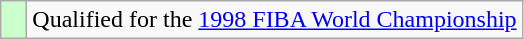<table class="wikitable">
<tr>
<td width=10px bgcolor="#ccffcc"></td>
<td>Qualified for the <a href='#'>1998 FIBA World Championship</a></td>
</tr>
</table>
